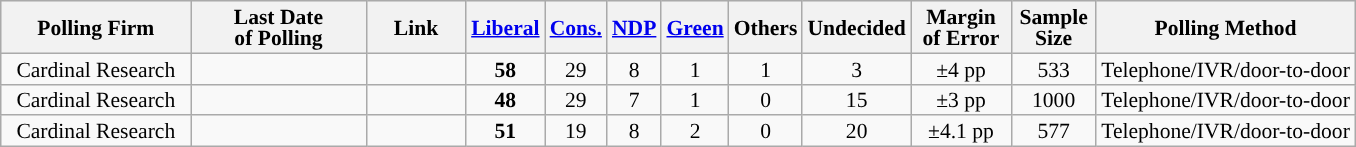<table class="wikitable sortable" style="text-align:center;font-size:90%;line-height:14px;">
<tr style="background:#e9e9e9;">
<th style="width:120px">Polling Firm</th>
<th style="width:110px">Last Date<br>of Polling</th>
<th style="width:60px" class="unsortable">Link</th>
<th style="background-color:"><a href='#'>Liberal</a></th>
<th style="background-color:"><a href='#'>Cons.</a></th>
<th style="background-color:"><a href='#'>NDP</a></th>
<th style="background-color:"><a href='#'>Green</a></th>
<th style="background-color:">Others</th>
<th style="background-color:">Undecided</th>
<th style="width:60px;" class=unsortable>Margin<br>of Error</th>
<th style="width:50px;" class=unsortable>Sample<br>Size</th>
<th class=unsortable>Polling Method</th>
</tr>
<tr>
<td>Cardinal Research</td>
<td></td>
<td></td>
<td><strong>58</strong></td>
<td>29</td>
<td>8</td>
<td>1</td>
<td>1</td>
<td>3</td>
<td>±4 pp</td>
<td>533</td>
<td>Telephone/IVR/door-to-door</td>
</tr>
<tr>
<td>Cardinal Research</td>
<td></td>
<td></td>
<td><strong>48</strong></td>
<td>29</td>
<td>7</td>
<td>1</td>
<td>0</td>
<td>15</td>
<td>±3 pp</td>
<td>1000</td>
<td>Telephone/IVR/door-to-door</td>
</tr>
<tr>
<td>Cardinal Research</td>
<td></td>
<td></td>
<td><strong>51</strong></td>
<td>19</td>
<td>8</td>
<td>2</td>
<td>0</td>
<td>20</td>
<td>±4.1 pp</td>
<td>577</td>
<td>Telephone/IVR/door-to-door</td>
</tr>
</table>
